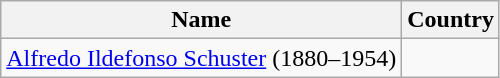<table class="wikitable sortable">
<tr>
<th>Name</th>
<th>Country</th>
</tr>
<tr>
<td><a href='#'>Alfredo Ildefonso Schuster</a> (1880–1954)</td>
<td></td>
</tr>
</table>
